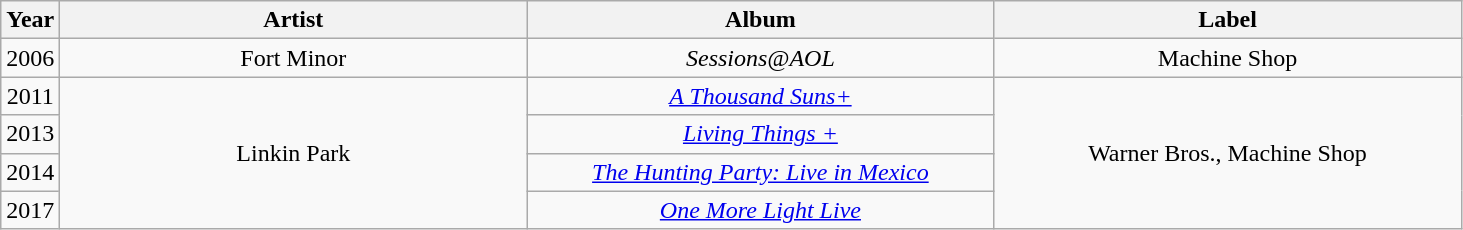<table class="wikitable plainrowheaders" style="text-align:center;">
<tr>
<th rowspan="1">Year</th>
<th scope="col" style="width:19em;">Artist</th>
<th scope="col" style="width:19em;">Album</th>
<th scope="col" style="width:19em;">Label</th>
</tr>
<tr>
<td>2006</td>
<td>Fort Minor</td>
<td><em>Sessions@AOL</em></td>
<td>Machine Shop</td>
</tr>
<tr>
<td>2011</td>
<td rowspan="4">Linkin Park</td>
<td><em><a href='#'>A Thousand Suns+</a></em></td>
<td rowspan="4">Warner Bros., Machine Shop</td>
</tr>
<tr>
<td>2013</td>
<td><em><a href='#'>Living Things +</a></em></td>
</tr>
<tr>
<td>2014</td>
<td><a href='#'><em>The Hunting Party: Live in Mexico</em></a></td>
</tr>
<tr>
<td>2017</td>
<td><em><a href='#'>One More Light Live</a></em></td>
</tr>
</table>
